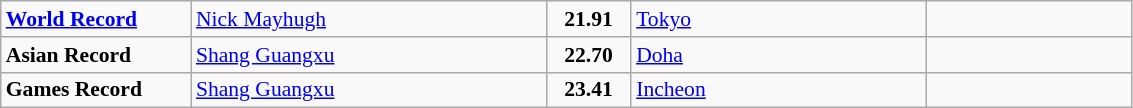<table class="nowrap wikitable" style="font-size:90%">
<tr>
<td width="120"><strong><a href='#'>World Record</a></strong></td>
<td width="230"> <a href='#'>Nick Mayhugh</a></td>
<td align="center" width="50"><strong>21.91</strong></td>
<td width="190"> <a href='#'>Tokyo</a></td>
<td align="right" width="130"></td>
</tr>
<tr>
<td><strong>Asian Record</strong></td>
<td> <a href='#'>Shang Guangxu</a></td>
<td align="center"><strong>22.70</strong></td>
<td> <a href='#'>Doha</a></td>
<td align="right"></td>
</tr>
<tr>
<td><strong>Games Record</strong></td>
<td> <a href='#'>Shang Guangxu</a></td>
<td align="center"><strong>23.41</strong></td>
<td> <a href='#'>Incheon</a></td>
<td align="right"></td>
</tr>
</table>
